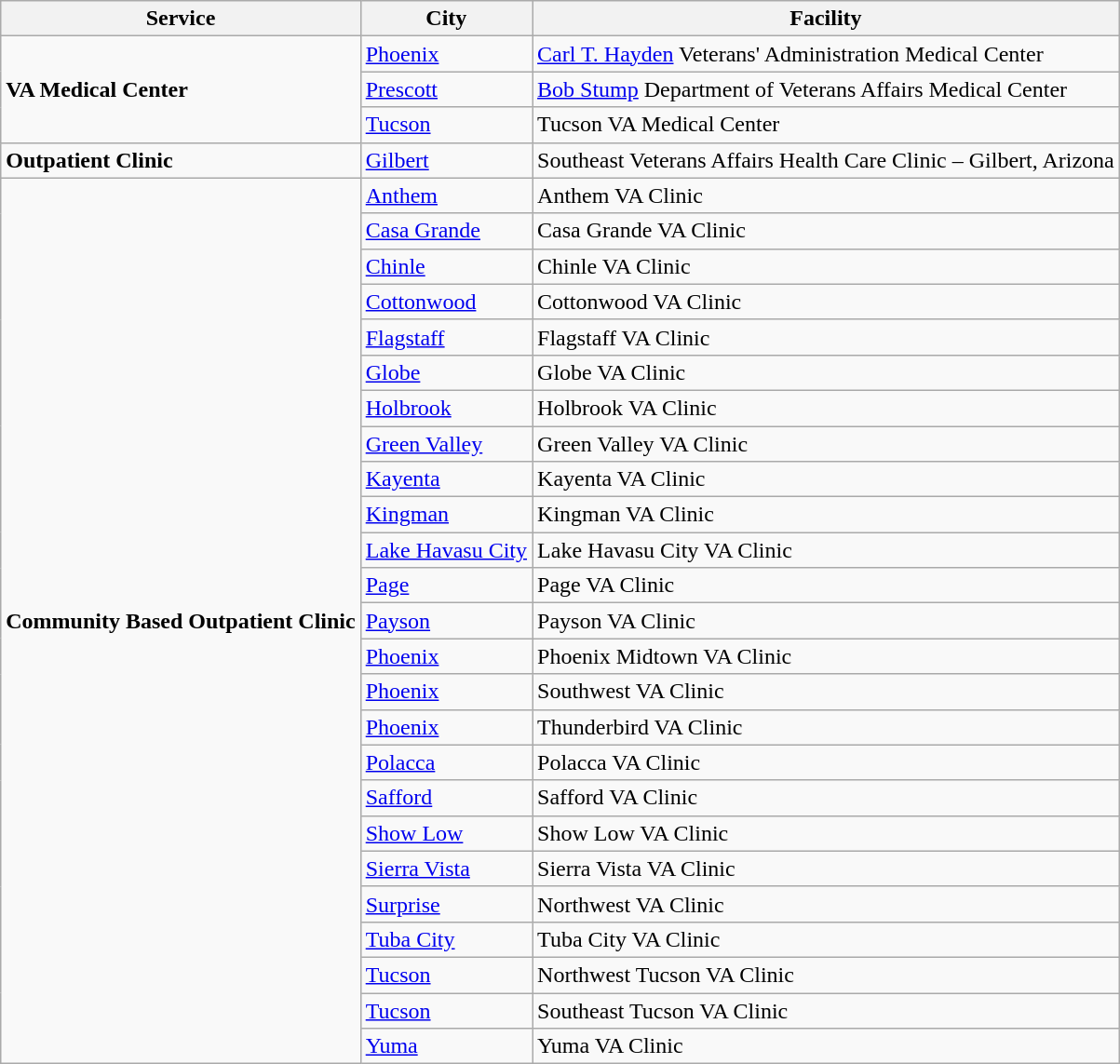<table class="wikitable">
<tr>
<th>Service</th>
<th>City</th>
<th>Facility</th>
</tr>
<tr>
<td rowspan=3><strong>VA Medical Center</strong></td>
<td><a href='#'>Phoenix</a></td>
<td><a href='#'>Carl T. Hayden</a> Veterans' Administration Medical Center</td>
</tr>
<tr>
<td><a href='#'>Prescott</a></td>
<td><a href='#'>Bob Stump</a> Department of Veterans Affairs Medical Center</td>
</tr>
<tr>
<td><a href='#'>Tucson</a></td>
<td>Tucson VA Medical Center</td>
</tr>
<tr>
<td rowspan=1><strong>Outpatient Clinic</strong></td>
<td><a href='#'>Gilbert</a></td>
<td>Southeast Veterans Affairs Health Care Clinic – Gilbert, Arizona</td>
</tr>
<tr>
<td rowspan=25><strong>Community Based Outpatient Clinic</strong></td>
<td><a href='#'>Anthem</a></td>
<td>Anthem VA Clinic</td>
</tr>
<tr>
<td><a href='#'>Casa Grande</a></td>
<td>Casa Grande VA Clinic</td>
</tr>
<tr>
<td><a href='#'>Chinle</a></td>
<td>Chinle VA Clinic</td>
</tr>
<tr>
<td><a href='#'>Cottonwood</a></td>
<td>Cottonwood VA Clinic</td>
</tr>
<tr>
<td><a href='#'>Flagstaff</a></td>
<td>Flagstaff VA Clinic</td>
</tr>
<tr>
<td><a href='#'>Globe</a></td>
<td>Globe VA Clinic</td>
</tr>
<tr>
<td><a href='#'>Holbrook</a></td>
<td>Holbrook VA Clinic</td>
</tr>
<tr>
<td><a href='#'>Green Valley</a></td>
<td>Green Valley VA Clinic</td>
</tr>
<tr>
<td><a href='#'>Kayenta</a></td>
<td>Kayenta VA Clinic</td>
</tr>
<tr>
<td><a href='#'>Kingman</a></td>
<td>Kingman VA Clinic</td>
</tr>
<tr>
<td><a href='#'>Lake Havasu City</a></td>
<td>Lake Havasu City VA Clinic</td>
</tr>
<tr>
<td><a href='#'>Page</a></td>
<td>Page VA Clinic</td>
</tr>
<tr>
<td><a href='#'>Payson</a></td>
<td>Payson VA Clinic</td>
</tr>
<tr>
<td><a href='#'>Phoenix</a></td>
<td>Phoenix Midtown VA Clinic</td>
</tr>
<tr>
<td><a href='#'>Phoenix</a></td>
<td>Southwest VA Clinic</td>
</tr>
<tr>
<td><a href='#'>Phoenix</a></td>
<td>Thunderbird VA Clinic</td>
</tr>
<tr>
<td><a href='#'>Polacca</a></td>
<td>Polacca VA Clinic</td>
</tr>
<tr>
<td><a href='#'>Safford</a></td>
<td>Safford VA Clinic</td>
</tr>
<tr>
<td><a href='#'>Show Low</a></td>
<td>Show Low VA Clinic</td>
</tr>
<tr>
<td><a href='#'>Sierra Vista</a></td>
<td>Sierra Vista VA Clinic</td>
</tr>
<tr>
<td><a href='#'>Surprise</a></td>
<td>Northwest VA Clinic</td>
</tr>
<tr>
<td><a href='#'>Tuba City</a></td>
<td>Tuba City VA Clinic</td>
</tr>
<tr>
<td><a href='#'>Tucson</a></td>
<td>Northwest Tucson VA Clinic</td>
</tr>
<tr>
<td><a href='#'>Tucson</a></td>
<td>Southeast Tucson VA Clinic</td>
</tr>
<tr>
<td><a href='#'>Yuma</a></td>
<td>Yuma VA Clinic</td>
</tr>
</table>
